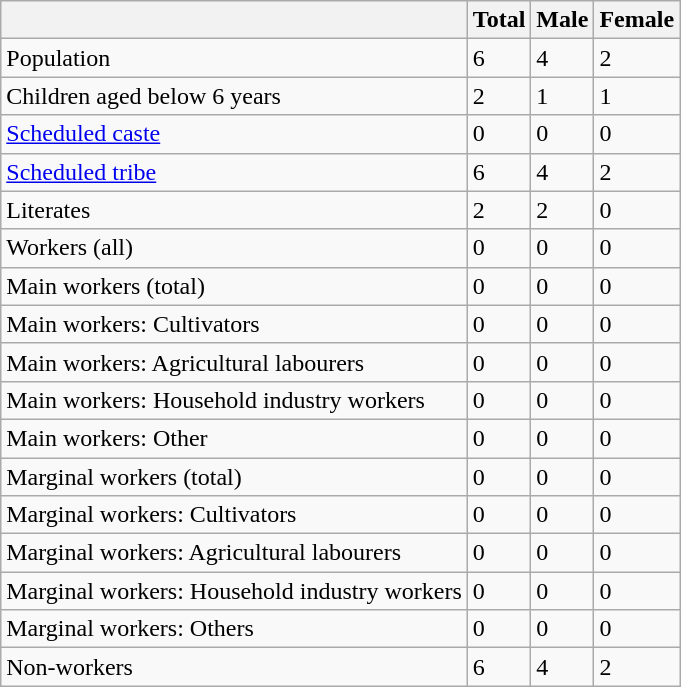<table class="wikitable sortable">
<tr>
<th></th>
<th>Total</th>
<th>Male</th>
<th>Female</th>
</tr>
<tr>
<td>Population</td>
<td>6</td>
<td>4</td>
<td>2</td>
</tr>
<tr>
<td>Children aged below 6 years</td>
<td>2</td>
<td>1</td>
<td>1</td>
</tr>
<tr>
<td><a href='#'>Scheduled caste</a></td>
<td>0</td>
<td>0</td>
<td>0</td>
</tr>
<tr>
<td><a href='#'>Scheduled tribe</a></td>
<td>6</td>
<td>4</td>
<td>2</td>
</tr>
<tr>
<td>Literates</td>
<td>2</td>
<td>2</td>
<td>0</td>
</tr>
<tr>
<td>Workers (all)</td>
<td>0</td>
<td>0</td>
<td>0</td>
</tr>
<tr>
<td>Main workers (total)</td>
<td>0</td>
<td>0</td>
<td>0</td>
</tr>
<tr>
<td>Main workers: Cultivators</td>
<td>0</td>
<td>0</td>
<td>0</td>
</tr>
<tr>
<td>Main workers: Agricultural labourers</td>
<td>0</td>
<td>0</td>
<td>0</td>
</tr>
<tr>
<td>Main workers: Household industry workers</td>
<td>0</td>
<td>0</td>
<td>0</td>
</tr>
<tr>
<td>Main workers: Other</td>
<td>0</td>
<td>0</td>
<td>0</td>
</tr>
<tr>
<td>Marginal workers (total)</td>
<td>0</td>
<td>0</td>
<td>0</td>
</tr>
<tr>
<td>Marginal workers: Cultivators</td>
<td>0</td>
<td>0</td>
<td>0</td>
</tr>
<tr>
<td>Marginal workers: Agricultural labourers</td>
<td>0</td>
<td>0</td>
<td>0</td>
</tr>
<tr>
<td>Marginal workers: Household industry workers</td>
<td>0</td>
<td>0</td>
<td>0</td>
</tr>
<tr>
<td>Marginal workers: Others</td>
<td>0</td>
<td>0</td>
<td>0</td>
</tr>
<tr>
<td>Non-workers</td>
<td>6</td>
<td>4</td>
<td>2</td>
</tr>
</table>
